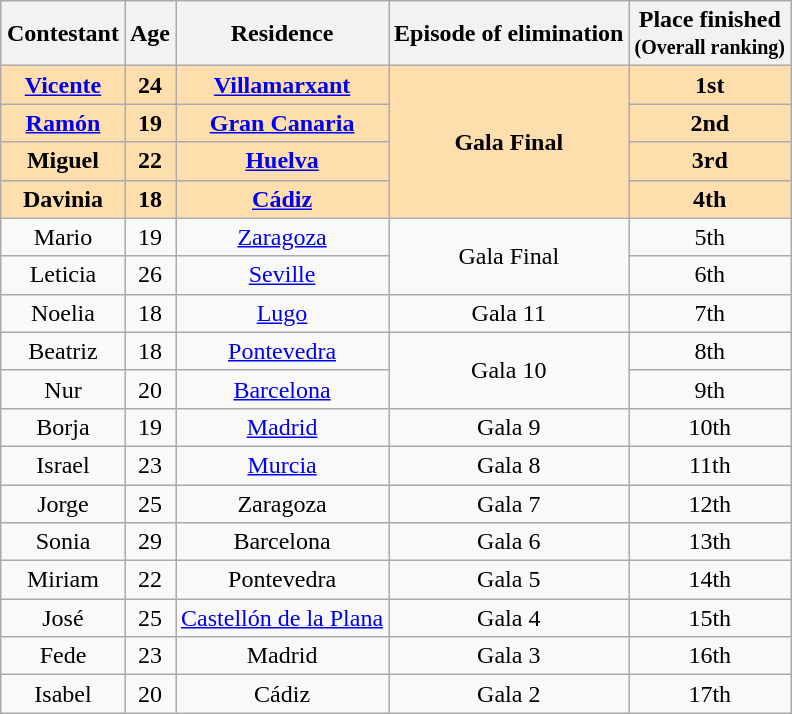<table class="wikitable" style="margin: 1em auto 1em auto; text-align:center;">
<tr>
<th>Contestant</th>
<th>Age</th>
<th>Residence</th>
<th>Episode of elimination</th>
<th>Place finished<br><small>(Overall ranking)</small></th>
</tr>
<tr style="font-weight:bold; background:navajowhite">
<td><a href='#'>Vicente</a></td>
<td>24</td>
<td><a href='#'>Villamarxant</a></td>
<td rowspan="4">Gala Final</td>
<td>1st</td>
</tr>
<tr style="font-weight:bold; background:navajowhite">
<td><a href='#'>Ramón</a></td>
<td>19</td>
<td><a href='#'>Gran Canaria</a></td>
<td>2nd</td>
</tr>
<tr style="font-weight:bold; background:navajowhite">
<td>Miguel</td>
<td>22</td>
<td><a href='#'>Huelva</a></td>
<td>3rd</td>
</tr>
<tr style="font-weight:bold; background:navajowhite">
<td>Davinia</td>
<td>18</td>
<td><a href='#'>Cádiz</a></td>
<td>4th</td>
</tr>
<tr>
<td>Mario</td>
<td>19</td>
<td><a href='#'>Zaragoza</a></td>
<td rowspan="2">Gala Final</td>
<td>5th</td>
</tr>
<tr>
<td>Leticia</td>
<td>26</td>
<td><a href='#'>Seville</a></td>
<td>6th</td>
</tr>
<tr>
<td>Noelia</td>
<td>18</td>
<td><a href='#'>Lugo</a></td>
<td>Gala 11</td>
<td>7th</td>
</tr>
<tr>
<td>Beatriz</td>
<td>18</td>
<td><a href='#'>Pontevedra</a></td>
<td rowspan="2">Gala 10</td>
<td>8th</td>
</tr>
<tr>
<td>Nur</td>
<td>20</td>
<td><a href='#'>Barcelona</a></td>
<td>9th</td>
</tr>
<tr>
<td>Borja</td>
<td>19</td>
<td><a href='#'>Madrid</a></td>
<td>Gala 9</td>
<td>10th</td>
</tr>
<tr>
<td>Israel</td>
<td>23</td>
<td><a href='#'>Murcia</a></td>
<td>Gala 8</td>
<td>11th</td>
</tr>
<tr>
<td>Jorge</td>
<td>25</td>
<td>Zaragoza</td>
<td>Gala 7</td>
<td>12th</td>
</tr>
<tr>
<td>Sonia</td>
<td>29</td>
<td>Barcelona</td>
<td>Gala 6</td>
<td>13th</td>
</tr>
<tr>
<td>Miriam</td>
<td>22</td>
<td>Pontevedra</td>
<td>Gala 5</td>
<td>14th</td>
</tr>
<tr>
<td>José</td>
<td>25</td>
<td><a href='#'>Castellón de la Plana</a></td>
<td>Gala 4</td>
<td>15th</td>
</tr>
<tr>
<td>Fede</td>
<td>23</td>
<td>Madrid</td>
<td>Gala 3</td>
<td>16th</td>
</tr>
<tr>
<td>Isabel</td>
<td>20</td>
<td>Cádiz</td>
<td>Gala 2</td>
<td>17th</td>
</tr>
</table>
